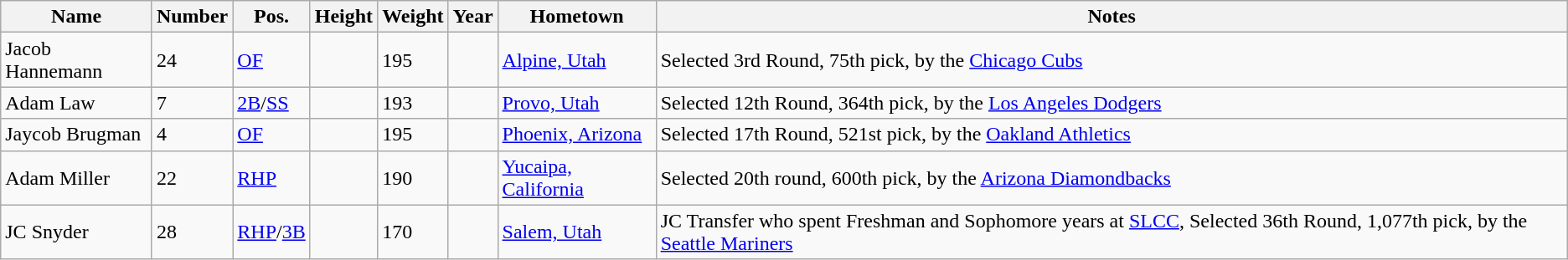<table class="wikitable sortable" border="1">
<tr>
<th>Name</th>
<th>Number</th>
<th>Pos.</th>
<th>Height</th>
<th>Weight</th>
<th>Year</th>
<th>Hometown</th>
<th class="unsortable">Notes</th>
</tr>
<tr>
<td>Jacob Hannemann</td>
<td>24</td>
<td><a href='#'>OF</a></td>
<td></td>
<td>195</td>
<td></td>
<td><a href='#'>Alpine, Utah</a></td>
<td>Selected 3rd Round, 75th pick, by the <a href='#'>Chicago Cubs</a></td>
</tr>
<tr>
<td>Adam Law</td>
<td>7</td>
<td><a href='#'>2B</a>/<a href='#'>SS</a></td>
<td></td>
<td>193</td>
<td></td>
<td><a href='#'>Provo, Utah</a></td>
<td>Selected 12th Round, 364th pick, by the <a href='#'>Los Angeles Dodgers</a></td>
</tr>
<tr>
<td>Jaycob Brugman</td>
<td>4</td>
<td><a href='#'>OF</a></td>
<td></td>
<td>195</td>
<td></td>
<td><a href='#'>Phoenix, Arizona</a></td>
<td>Selected 17th Round, 521st pick, by the <a href='#'>Oakland Athletics</a></td>
</tr>
<tr>
<td>Adam Miller</td>
<td>22</td>
<td><a href='#'>RHP</a></td>
<td></td>
<td>190</td>
<td></td>
<td><a href='#'>Yucaipa, California</a></td>
<td>Selected 20th round, 600th pick, by the <a href='#'>Arizona Diamondbacks</a></td>
</tr>
<tr>
<td>JC Snyder</td>
<td>28</td>
<td><a href='#'>RHP</a>/<a href='#'>3B</a></td>
<td></td>
<td>170</td>
<td></td>
<td><a href='#'>Salem, Utah</a></td>
<td>JC Transfer who spent Freshman and Sophomore years at <a href='#'>SLCC</a>, Selected 36th Round, 1,077th pick, by the <a href='#'>Seattle Mariners</a></td>
</tr>
</table>
